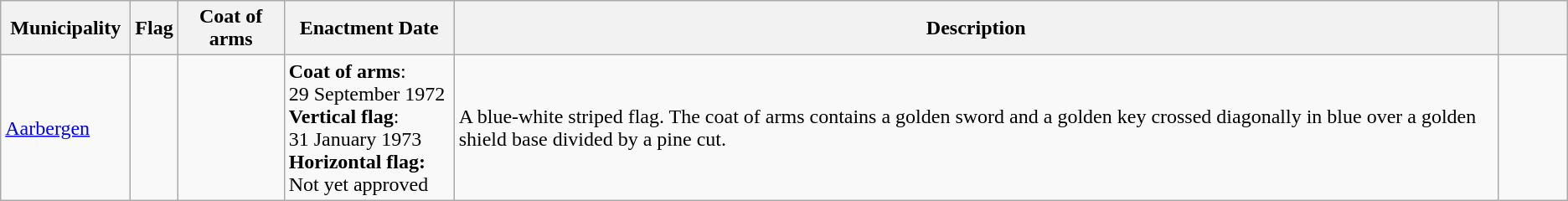<table class="wikitable">
<tr>
<th style="width:12ch;">Municipality</th>
<th>Flag</th>
<th>Coat of arms</th>
<th style="width:16ch;">Enactment Date</th>
<th>Description</th>
<th style="width:6ch;"></th>
</tr>
<tr>
<td><a href='#'>Aarbergen</a></td>
<td></td>
<td></td>
<td><strong>Coat of arms</strong>:<br>29 September 1972<br><strong>Vertical flag</strong>:<br>31 January 1973<br><strong>Horizontal flag:</strong><br>Not yet approved</td>
<td>A blue-white striped flag. The coat of arms contains a golden sword and a golden key crossed diagonally in blue over a golden shield base divided by a pine cut.</td>
<td></td>
</tr>
</table>
